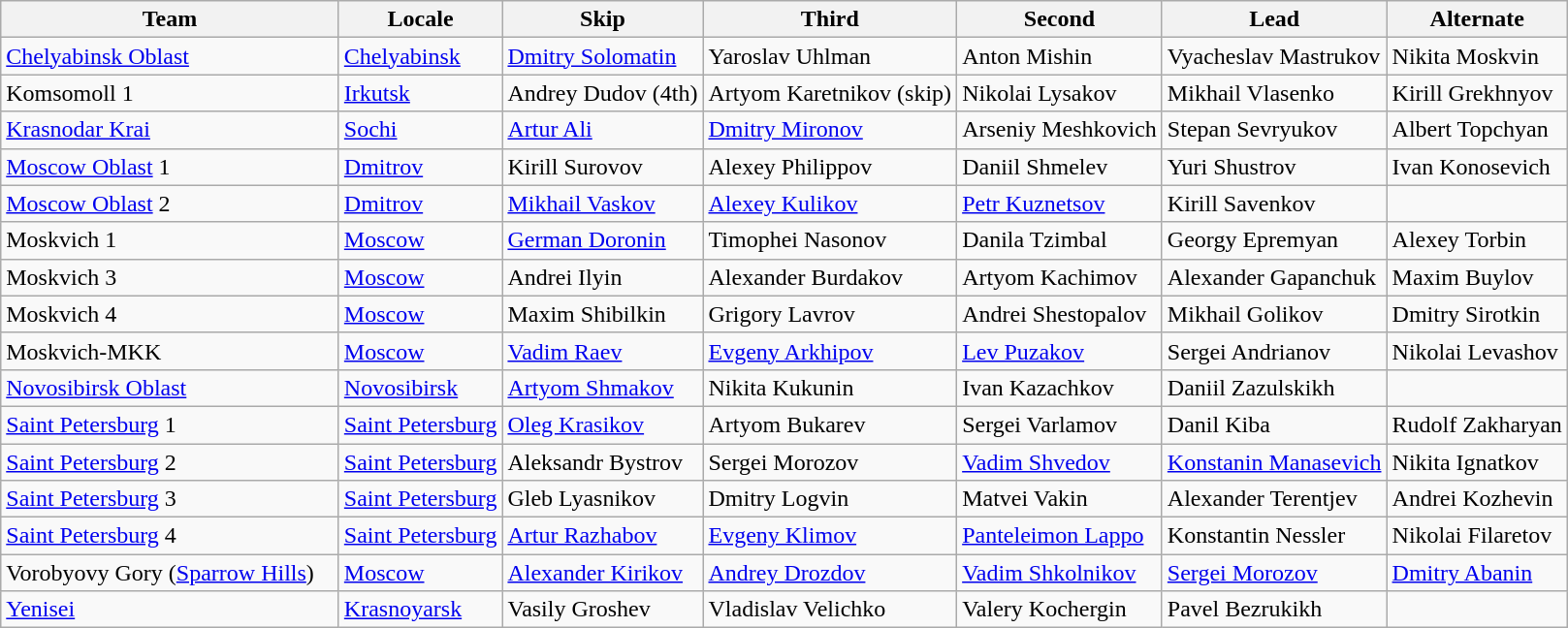<table class= "wikitable">
<tr>
<th width=225px>Team</th>
<th>Locale</th>
<th>Skip</th>
<th>Third</th>
<th>Second</th>
<th>Lead</th>
<th>Alternate</th>
</tr>
<tr>
<td> <a href='#'>Chelyabinsk Oblast</a></td>
<td><a href='#'>Chelyabinsk</a></td>
<td><a href='#'>Dmitry Solomatin</a></td>
<td>Yaroslav Uhlman</td>
<td>Anton Mishin</td>
<td>Vyacheslav Mastrukov</td>
<td>Nikita Moskvin</td>
</tr>
<tr>
<td> Komsomoll 1</td>
<td><a href='#'>Irkutsk</a></td>
<td>Andrey Dudov (4th)</td>
<td>Artyom Karetnikov (skip)</td>
<td>Nikolai Lysakov</td>
<td>Mikhail Vlasenko</td>
<td>Kirill Grekhnyov</td>
</tr>
<tr>
<td> <a href='#'>Krasnodar Krai</a></td>
<td><a href='#'>Sochi</a></td>
<td><a href='#'>Artur Ali</a></td>
<td><a href='#'>Dmitry Mironov</a></td>
<td>Arseniy Meshkovich</td>
<td>Stepan Sevryukov</td>
<td>Albert Topchyan</td>
</tr>
<tr>
<td> <a href='#'>Moscow Oblast</a> 1</td>
<td><a href='#'>Dmitrov</a></td>
<td>Kirill Surovov</td>
<td>Alexey Philippov</td>
<td>Daniil Shmelev</td>
<td>Yuri Shustrov</td>
<td>Ivan Konosevich</td>
</tr>
<tr>
<td> <a href='#'>Moscow Oblast</a> 2</td>
<td><a href='#'>Dmitrov</a></td>
<td><a href='#'>Mikhail Vaskov</a></td>
<td><a href='#'>Alexey Kulikov</a></td>
<td><a href='#'>Petr Kuznetsov</a></td>
<td>Kirill Savenkov</td>
<td></td>
</tr>
<tr>
<td> Moskvich 1</td>
<td><a href='#'>Moscow</a></td>
<td><a href='#'>German Doronin</a></td>
<td>Timophei Nasonov</td>
<td>Danila Tzimbal</td>
<td>Georgy Epremyan</td>
<td>Alexey Torbin</td>
</tr>
<tr>
<td> Moskvich 3</td>
<td><a href='#'>Moscow</a></td>
<td>Andrei Ilyin</td>
<td>Alexander Burdakov</td>
<td>Artyom Kachimov</td>
<td>Alexander Gapanchuk</td>
<td>Maxim Buylov</td>
</tr>
<tr>
<td> Moskvich 4</td>
<td><a href='#'>Moscow</a></td>
<td>Maxim Shibilkin</td>
<td>Grigory Lavrov</td>
<td>Andrei Shestopalov</td>
<td>Mikhail Golikov</td>
<td>Dmitry Sirotkin</td>
</tr>
<tr>
<td> Moskvich-MKK</td>
<td><a href='#'>Moscow</a></td>
<td><a href='#'>Vadim Raev</a></td>
<td><a href='#'>Evgeny Arkhipov</a></td>
<td><a href='#'>Lev Puzakov</a></td>
<td>Sergei Andrianov</td>
<td>Nikolai Levashov</td>
</tr>
<tr>
<td> <a href='#'>Novosibirsk Oblast</a></td>
<td><a href='#'>Novosibirsk</a></td>
<td><a href='#'>Artyom Shmakov</a></td>
<td>Nikita Kukunin</td>
<td>Ivan Kazachkov</td>
<td>Daniil Zazulskikh</td>
<td></td>
</tr>
<tr>
<td> <a href='#'>Saint Petersburg</a> 1</td>
<td><a href='#'>Saint Petersburg</a></td>
<td><a href='#'>Oleg Krasikov</a></td>
<td>Artyom Bukarev</td>
<td>Sergei Varlamov</td>
<td>Danil Kiba</td>
<td>Rudolf Zakharyan</td>
</tr>
<tr>
<td> <a href='#'>Saint Petersburg</a> 2</td>
<td><a href='#'>Saint Petersburg</a></td>
<td>Aleksandr Bystrov</td>
<td>Sergei Morozov</td>
<td><a href='#'>Vadim Shvedov</a></td>
<td><a href='#'>Konstanin Manasevich</a></td>
<td>Nikita Ignatkov</td>
</tr>
<tr>
<td> <a href='#'>Saint Petersburg</a> 3</td>
<td><a href='#'>Saint Petersburg</a></td>
<td>Gleb Lyasnikov</td>
<td>Dmitry Logvin</td>
<td>Matvei Vakin</td>
<td>Alexander Terentjev</td>
<td>Andrei Kozhevin</td>
</tr>
<tr>
<td> <a href='#'>Saint Petersburg</a> 4</td>
<td><a href='#'>Saint Petersburg</a></td>
<td><a href='#'>Artur Razhabov</a></td>
<td><a href='#'>Evgeny Klimov</a></td>
<td><a href='#'>Panteleimon Lappo</a></td>
<td>Konstantin Nessler</td>
<td>Nikolai Filaretov</td>
</tr>
<tr>
<td> Vorobyovy Gory (<a href='#'>Sparrow Hills</a>)</td>
<td><a href='#'>Moscow</a></td>
<td><a href='#'>Alexander Kirikov</a></td>
<td><a href='#'>Andrey Drozdov</a></td>
<td><a href='#'>Vadim Shkolnikov</a></td>
<td><a href='#'>Sergei Morozov</a></td>
<td><a href='#'>Dmitry Abanin</a></td>
</tr>
<tr>
<td> <a href='#'>Yenisei</a></td>
<td><a href='#'>Krasnoyarsk</a></td>
<td>Vasily Groshev</td>
<td>Vladislav Velichko</td>
<td>Valery Kochergin</td>
<td>Pavel Bezrukikh</td>
<td></td>
</tr>
</table>
